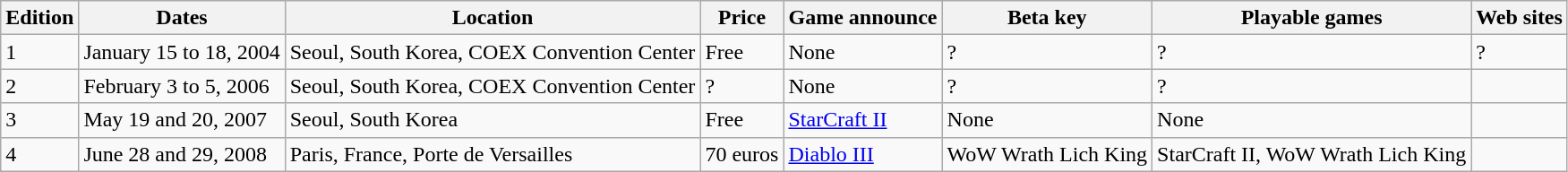<table class="wikitable">
<tr>
<th>Edition</th>
<th>Dates</th>
<th>Location</th>
<th>Price</th>
<th>Game announce</th>
<th>Beta key</th>
<th>Playable games</th>
<th>Web sites</th>
</tr>
<tr>
<td>1</td>
<td>January 15 to 18, 2004</td>
<td>Seoul, South Korea, COEX Convention Center</td>
<td>Free</td>
<td>None</td>
<td>?</td>
<td>?</td>
<td>?</td>
</tr>
<tr>
<td>2</td>
<td>February 3 to 5, 2006</td>
<td>Seoul, South Korea, COEX Convention Center</td>
<td>?</td>
<td>None</td>
<td>?</td>
<td>?</td>
<td></td>
</tr>
<tr>
<td>3</td>
<td>May 19 and 20, 2007</td>
<td>Seoul, South Korea</td>
<td>Free </td>
<td><a href='#'>StarCraft II</a></td>
<td>None</td>
<td>None</td>
<td></td>
</tr>
<tr>
<td>4</td>
<td>June 28 and 29, 2008</td>
<td>Paris, France, Porte de Versailles</td>
<td>70 euros</td>
<td><a href='#'>Diablo III</a></td>
<td>WoW Wrath Lich King</td>
<td>StarCraft II, WoW Wrath Lich King</td>
<td> </td>
</tr>
</table>
